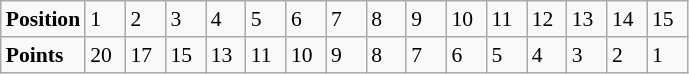<table class="wikitable" style="font-size: 90%;">
<tr>
<td><strong>Position</strong></td>
<td width=20>1</td>
<td width=20>2</td>
<td width=20>3</td>
<td width=20>4</td>
<td width=20>5</td>
<td width=20>6</td>
<td width=20>7</td>
<td width=20>8</td>
<td width=20>9</td>
<td width=20>10</td>
<td width=20>11</td>
<td width=20>12</td>
<td width=20>13</td>
<td width=20>14</td>
<td width=20>15</td>
</tr>
<tr>
<td><strong>Points</strong></td>
<td>20</td>
<td>17</td>
<td>15</td>
<td>13</td>
<td>11</td>
<td>10</td>
<td>9</td>
<td>8</td>
<td>7</td>
<td>6</td>
<td>5</td>
<td>4</td>
<td>3</td>
<td>2</td>
<td>1</td>
</tr>
</table>
